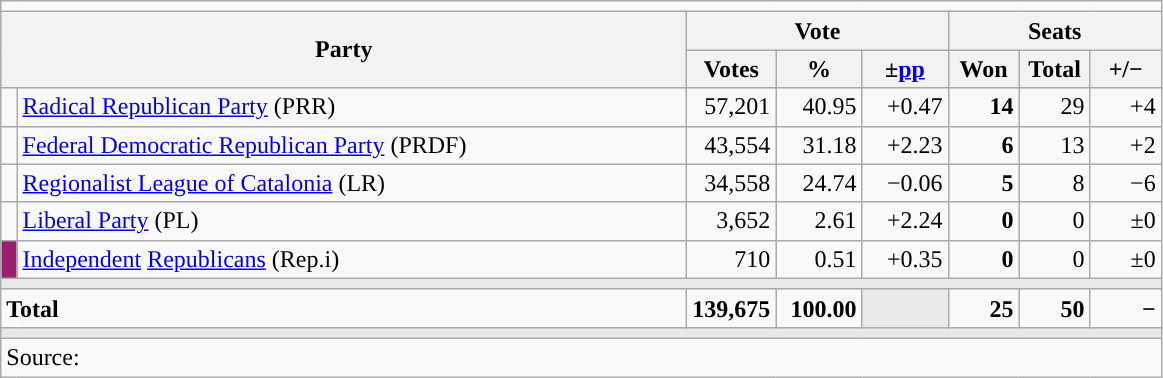<table class='wikitable' style='text-align:right; font-size:100%;'>
<tr>
<td colspan='8'></td>
</tr>
<tr bgcolor='#E9E9E9' align='center'>
<th align='left' rowspan='2' colspan='2' width='450'>Party</th>
<th colspan='3'>Vote</th>
<th colspan='3'>Seats</th>
</tr>
<tr bgcolor='#E9E9E9' align='center'>
<th width='50'>Votes</th>
<th width='50'>%</th>
<th width='50'>±<a href='#'>pp</a></th>
<th width='40'>Won</th>
<th width='40'>Total</th>
<th width='40'>+/−</th>
</tr>
<tr>
<td></td>
<td align='left'><a href='#'>Radical Republican Party</a> (PRR)</td>
<td>57,201</td>
<td>40.95</td>
<td>+0.47</td>
<td><strong>14</strong></td>
<td>29</td>
<td>+4</td>
</tr>
<tr>
<td></td>
<td align='left'><a href='#'>Federal Democratic Republican Party</a> (PRDF)</td>
<td>43,554</td>
<td>31.18</td>
<td>+2.23</td>
<td><strong>6</strong></td>
<td>13</td>
<td>+2</td>
</tr>
<tr>
<td></td>
<td align='left'><a href='#'>Regionalist League of Catalonia</a> (LR)</td>
<td>34,558</td>
<td>24.74</td>
<td>−0.06</td>
<td><strong>5</strong></td>
<td>8</td>
<td>−6</td>
</tr>
<tr>
<td></td>
<td align='left'><a href='#'>Liberal Party</a> (PL)</td>
<td>3,652</td>
<td>2.61</td>
<td>+2.24</td>
<td><strong>0</strong></td>
<td>0</td>
<td>±0</td>
</tr>
<tr>
<td bgcolor='#9C1F6E'></td>
<td align='left'><a href='#'>Independent</a> <a href='#'>Republicans</a> (Rep.i)</td>
<td>710</td>
<td>0.51</td>
<td>+0.35</td>
<td><strong>0</strong></td>
<td>0</td>
<td>±0</td>
</tr>
<tr>
<td colspan='8' bgcolor='#E9E9E9'></td>
</tr>
<tr style='font-weight:bold;'>
<td align='left' colspan='2'>Total</td>
<td>139,675</td>
<td>100.00</td>
<td bgcolor='#E9E9E9'></td>
<td>25</td>
<td>50</td>
<td>−</td>
</tr>
<tr>
<td colspan='8' bgcolor='#E9E9E9'></td>
</tr>
<tr>
<td align='left' colspan='8'>Source:</td>
</tr>
</table>
